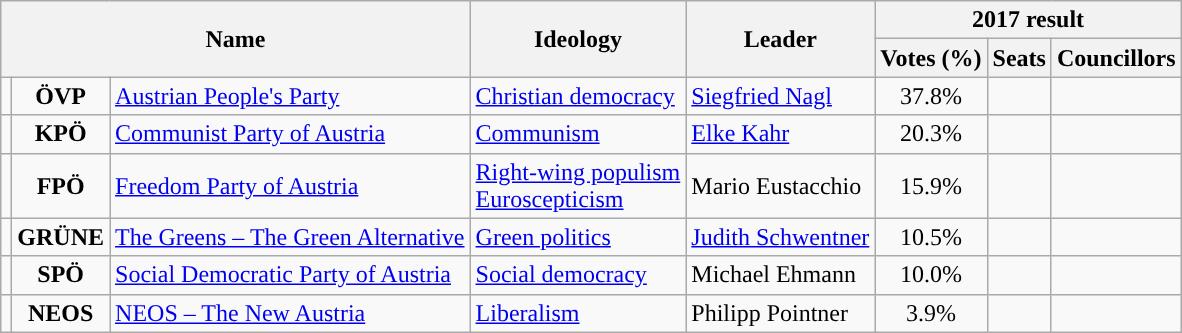<table class="wikitable">
<tr>
<th rowspan="2" colspan="3">Name</th>
<th rowspan="2">Ideology</th>
<th rowspan="2">Leader</th>
<th colspan="3">2017 result</th>
</tr>
<tr>
<th>Votes (%)</th>
<th>Seats</th>
<th>Councillors</th>
</tr>
<tr>
<td style="background:"></td>
<td style="text-align:center;"><strong>ÖVP</strong></td>
<td><a href='#'>Austrian People's Party</a><br></td>
<td><a href='#'>Christian democracy</a></td>
<td><a href='#'>Siegfried Nagl</a></td>
<td style="text-align:center;">37.8%</td>
<td></td>
<td></td>
</tr>
<tr>
<td style="background:"></td>
<td style="text-align:center;"><strong>KPÖ</strong></td>
<td><a href='#'>Communist Party of Austria</a><br></td>
<td><a href='#'>Communism</a></td>
<td><a href='#'>Elke Kahr</a></td>
<td style="text-align:center;">20.3%</td>
<td></td>
<td></td>
</tr>
<tr>
<td style="background:"></td>
<td style="text-align:center;"><strong>FPÖ</strong></td>
<td><a href='#'>Freedom Party of Austria</a><br></td>
<td><a href='#'>Right-wing populism</a><br><a href='#'>Euroscepticism</a></td>
<td>Mario Eustacchio</td>
<td style="text-align:center;">15.9%</td>
<td></td>
<td></td>
</tr>
<tr>
<td style="background:"></td>
<td style="text-align:center;"><strong>GRÜNE</strong></td>
<td><a href='#'>The Greens – The Green Alternative</a><br></td>
<td><a href='#'>Green politics</a></td>
<td><a href='#'>Judith Schwentner</a></td>
<td style="text-align:center;">10.5%</td>
<td></td>
<td></td>
</tr>
<tr>
<td style="background:"></td>
<td style="text-align:center;"><strong>SPÖ</strong></td>
<td><a href='#'>Social Democratic Party of Austria</a><br></td>
<td><a href='#'>Social democracy</a></td>
<td>Michael Ehmann</td>
<td style="text-align:center;">10.0%</td>
<td></td>
<td></td>
</tr>
<tr>
<td style="background:"></td>
<td style="text-align:center;"><strong>NEOS</strong></td>
<td><a href='#'>NEOS – The New Austria</a><br></td>
<td><a href='#'>Liberalism</a></td>
<td>Philipp Pointner</td>
<td style="text-align:center;">3.9%</td>
<td></td>
<td></td>
</tr>
</table>
